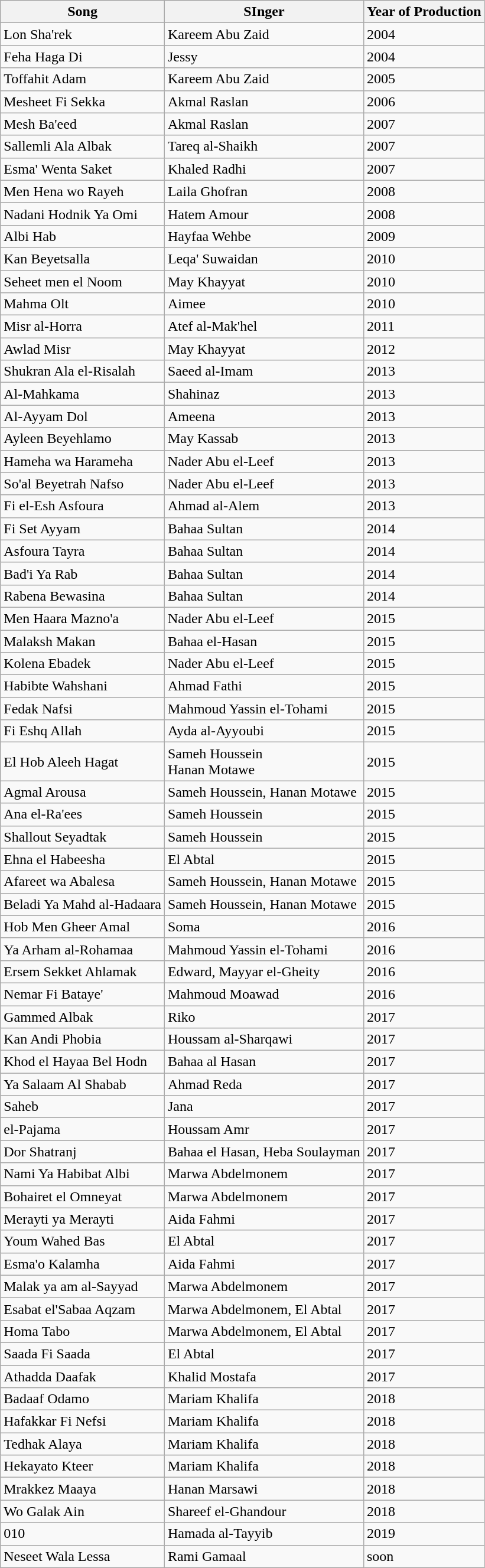<table class="wikitable">
<tr>
<th>Song</th>
<th>SInger</th>
<th>Year of Production</th>
</tr>
<tr>
<td>Lon Sha'rek</td>
<td>Kareem Abu Zaid</td>
<td>2004</td>
</tr>
<tr>
<td>Feha Haga Di</td>
<td>Jessy</td>
<td>2004</td>
</tr>
<tr>
<td>Toffahit Adam</td>
<td>Kareem Abu Zaid</td>
<td>2005</td>
</tr>
<tr>
<td>Mesheet Fi Sekka</td>
<td>Akmal Raslan</td>
<td>2006</td>
</tr>
<tr>
<td>Mesh Ba'eed</td>
<td>Akmal Raslan</td>
<td>2007</td>
</tr>
<tr>
<td>Sallemli Ala Albak</td>
<td>Tareq al-Shaikh</td>
<td>2007</td>
</tr>
<tr>
<td>Esma' Wenta Saket</td>
<td>Khaled Radhi</td>
<td>2007</td>
</tr>
<tr>
<td>Men Hena wo Rayeh</td>
<td>Laila Ghofran</td>
<td>2008</td>
</tr>
<tr>
<td>Nadani Hodnik Ya Omi</td>
<td>Hatem Amour</td>
<td>2008</td>
</tr>
<tr>
<td>Albi Hab</td>
<td>Hayfaa Wehbe</td>
<td>2009</td>
</tr>
<tr>
<td>Kan Beyetsalla</td>
<td>Leqa' Suwaidan</td>
<td>2010</td>
</tr>
<tr>
<td>Seheet men el Noom</td>
<td>May Khayyat</td>
<td>2010</td>
</tr>
<tr>
<td>Mahma Olt</td>
<td>Aimee</td>
<td>2010</td>
</tr>
<tr>
<td>Misr al-Horra</td>
<td>Atef al-Mak'hel</td>
<td>2011</td>
</tr>
<tr>
<td>Awlad Misr</td>
<td>May Khayyat</td>
<td>2012</td>
</tr>
<tr>
<td>Shukran Ala el-Risalah</td>
<td>Saeed al-Imam</td>
<td>2013</td>
</tr>
<tr>
<td>Al-Mahkama</td>
<td>Shahinaz</td>
<td>2013</td>
</tr>
<tr>
<td>Al-Ayyam Dol</td>
<td>Ameena</td>
<td>2013</td>
</tr>
<tr>
<td>Ayleen Beyehlamo</td>
<td>May Kassab</td>
<td>2013</td>
</tr>
<tr>
<td>Hameha wa Harameha</td>
<td>Nader Abu el-Leef</td>
<td>2013</td>
</tr>
<tr>
<td>So'al Beyetrah Nafso</td>
<td>Nader Abu el-Leef</td>
<td>2013</td>
</tr>
<tr>
<td>Fi el-Esh Asfoura</td>
<td>Ahmad al-Alem</td>
<td>2013</td>
</tr>
<tr>
<td>Fi Set Ayyam</td>
<td>Bahaa Sultan</td>
<td>2014</td>
</tr>
<tr>
<td>Asfoura Tayra</td>
<td>Bahaa Sultan</td>
<td>2014</td>
</tr>
<tr>
<td>Bad'i Ya Rab</td>
<td>Bahaa Sultan</td>
<td>2014</td>
</tr>
<tr>
<td>Rabena Bewasina</td>
<td>Bahaa Sultan</td>
<td>2014</td>
</tr>
<tr>
<td>Men Haara Mazno'a</td>
<td>Nader Abu el-Leef</td>
<td>2015</td>
</tr>
<tr>
<td>Malaksh Makan</td>
<td>Bahaa el-Hasan</td>
<td>2015</td>
</tr>
<tr>
<td>Kolena Ebadek</td>
<td>Nader Abu el-Leef</td>
<td>2015</td>
</tr>
<tr>
<td>Habibte Wahshani</td>
<td>Ahmad Fathi</td>
<td>2015</td>
</tr>
<tr>
<td>Fedak Nafsi</td>
<td>Mahmoud Yassin el-Tohami</td>
<td>2015</td>
</tr>
<tr>
<td>Fi Eshq Allah</td>
<td>Ayda al-Ayyoubi</td>
<td>2015</td>
</tr>
<tr>
<td>El Hob Aleeh Hagat</td>
<td>Sameh Houssein<br>Hanan Motawe</td>
<td>2015</td>
</tr>
<tr>
<td>Agmal Arousa</td>
<td>Sameh Houssein, Hanan Motawe</td>
<td>2015</td>
</tr>
<tr>
<td>Ana el-Ra'ees</td>
<td>Sameh Houssein</td>
<td>2015</td>
</tr>
<tr>
<td>Shallout Seyadtak</td>
<td>Sameh Houssein</td>
<td>2015</td>
</tr>
<tr>
<td>Ehna el Habeesha</td>
<td>El Abtal</td>
<td>2015</td>
</tr>
<tr>
<td>Afareet wa Abalesa</td>
<td>Sameh Houssein, Hanan Motawe</td>
<td>2015</td>
</tr>
<tr>
<td>Beladi Ya Mahd al-Hadaara</td>
<td>Sameh Houssein, Hanan Motawe</td>
<td>2015</td>
</tr>
<tr>
<td>Hob Men Gheer Amal</td>
<td>Soma</td>
<td>2016</td>
</tr>
<tr>
<td>Ya Arham al-Rohamaa</td>
<td>Mahmoud Yassin el-Tohami</td>
<td>2016</td>
</tr>
<tr>
<td>Ersem Sekket Ahlamak</td>
<td>Edward, Mayyar el-Gheity</td>
<td>2016</td>
</tr>
<tr>
<td>Nemar Fi Bataye'</td>
<td>Mahmoud Moawad</td>
<td>2016</td>
</tr>
<tr>
<td>Gammed Albak</td>
<td>Riko</td>
<td>2017</td>
</tr>
<tr>
<td>Kan Andi Phobia</td>
<td>Houssam al-Sharqawi</td>
<td>2017</td>
</tr>
<tr>
<td>Khod el Hayaa Bel Hodn</td>
<td>Bahaa al Hasan</td>
<td>2017</td>
</tr>
<tr>
<td>Ya Salaam Al Shabab</td>
<td>Ahmad Reda</td>
<td>2017</td>
</tr>
<tr>
<td>Saheb</td>
<td>Jana</td>
<td>2017</td>
</tr>
<tr>
<td>el-Pajama</td>
<td>Houssam Amr</td>
<td>2017</td>
</tr>
<tr>
<td>Dor Shatranj</td>
<td>Bahaa el Hasan, Heba Soulayman</td>
<td>2017</td>
</tr>
<tr>
<td>Nami Ya Habibat Albi</td>
<td>Marwa Abdelmonem</td>
<td>2017</td>
</tr>
<tr>
<td>Bohairet el Omneyat</td>
<td>Marwa Abdelmonem</td>
<td>2017</td>
</tr>
<tr>
<td>Merayti ya Merayti</td>
<td>Aida Fahmi</td>
<td>2017</td>
</tr>
<tr>
<td>Youm Wahed Bas</td>
<td>El Abtal</td>
<td>2017</td>
</tr>
<tr>
<td>Esma'o Kalamha</td>
<td>Aida Fahmi</td>
<td>2017</td>
</tr>
<tr>
<td>Malak ya am al-Sayyad</td>
<td>Marwa Abdelmonem</td>
<td>2017</td>
</tr>
<tr>
<td>Esabat el'Sabaa Aqzam</td>
<td>Marwa Abdelmonem, El Abtal</td>
<td>2017</td>
</tr>
<tr>
<td>Homa Tabo</td>
<td>Marwa Abdelmonem, El Abtal</td>
<td>2017</td>
</tr>
<tr>
<td>Saada Fi Saada</td>
<td>El Abtal</td>
<td>2017</td>
</tr>
<tr>
<td>Athadda Daafak</td>
<td>Khalid Mostafa</td>
<td>2017</td>
</tr>
<tr>
<td>Badaaf Odamo</td>
<td>Mariam Khalifa</td>
<td>2018</td>
</tr>
<tr>
<td>Hafakkar Fi Nefsi</td>
<td>Mariam Khalifa</td>
<td>2018</td>
</tr>
<tr>
<td>Tedhak Alaya</td>
<td>Mariam Khalifa</td>
<td>2018</td>
</tr>
<tr>
<td>Hekayato Kteer</td>
<td>Mariam Khalifa</td>
<td>2018</td>
</tr>
<tr>
<td>Mrakkez Maaya</td>
<td>Hanan Marsawi</td>
<td>2018</td>
</tr>
<tr>
<td>Wo Galak Ain</td>
<td>Shareef el-Ghandour</td>
<td>2018</td>
</tr>
<tr>
<td>010</td>
<td>Hamada al-Tayyib</td>
<td>2019</td>
</tr>
<tr>
<td>Neseet Wala Lessa</td>
<td>Rami Gamaal</td>
<td>soon</td>
</tr>
</table>
